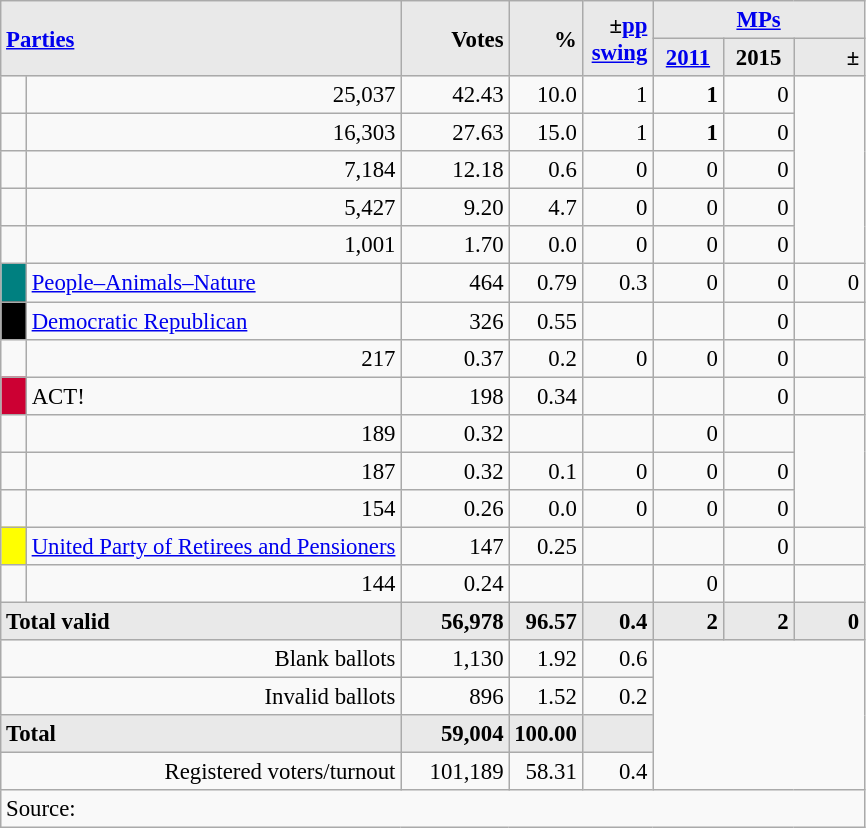<table class="wikitable" style="text-align:right; font-size:95%;">
<tr>
<th rowspan="2" colspan="2" style="background:#e9e9e9; text-align:left;" alignleft><a href='#'>Parties</a></th>
<th rowspan="2" style="background:#e9e9e9; text-align:right;">Votes</th>
<th rowspan="2" style="background:#e9e9e9; text-align:right;">%</th>
<th rowspan="2" style="background:#e9e9e9; text-align:right;">±<a href='#'>pp</a> <a href='#'>swing</a></th>
<th colspan="3" style="background:#e9e9e9; text-align:center;"><a href='#'>MPs</a></th>
</tr>
<tr style="background-color:#E9E9E9">
<th style="background-color:#E9E9E9;text-align:center;"><a href='#'>2011</a></th>
<th style="background-color:#E9E9E9;text-align:center;">2015</th>
<th style="background:#e9e9e9; text-align:right;">±</th>
</tr>
<tr>
<td></td>
<td>25,037</td>
<td>42.43</td>
<td>10.0</td>
<td>1</td>
<td><strong>1</strong></td>
<td>0</td>
</tr>
<tr>
<td> </td>
<td>16,303</td>
<td>27.63</td>
<td>15.0</td>
<td>1</td>
<td><strong>1</strong></td>
<td>0</td>
</tr>
<tr>
<td></td>
<td>7,184</td>
<td>12.18</td>
<td>0.6</td>
<td>0</td>
<td>0</td>
<td>0</td>
</tr>
<tr>
<td></td>
<td>5,427</td>
<td>9.20</td>
<td>4.7</td>
<td>0</td>
<td>0</td>
<td>0</td>
</tr>
<tr>
<td></td>
<td>1,001</td>
<td>1.70</td>
<td>0.0</td>
<td>0</td>
<td>0</td>
<td>0</td>
</tr>
<tr>
<td style="width: 10px" bgcolor="teal" align="center"></td>
<td align="left"><a href='#'>People–Animals–Nature</a></td>
<td>464</td>
<td>0.79</td>
<td>0.3</td>
<td>0</td>
<td>0</td>
<td>0</td>
</tr>
<tr>
<td style="width: 10px" bgcolor=black align="center"></td>
<td align=left><a href='#'>Democratic Republican</a></td>
<td>326</td>
<td>0.55</td>
<td></td>
<td></td>
<td>0</td>
<td></td>
</tr>
<tr>
<td></td>
<td>217</td>
<td>0.37</td>
<td>0.2</td>
<td>0</td>
<td>0</td>
<td>0</td>
</tr>
<tr>
<td style="width:10px; background:#CC0033; text-align:center;"></td>
<td style="text-align:left;">ACT! </td>
<td>198</td>
<td>0.34</td>
<td></td>
<td></td>
<td>0</td>
<td></td>
</tr>
<tr>
<td></td>
<td>189</td>
<td>0.32</td>
<td></td>
<td></td>
<td>0</td>
<td></td>
</tr>
<tr>
<td></td>
<td>187</td>
<td>0.32</td>
<td>0.1</td>
<td>0</td>
<td>0</td>
<td>0</td>
</tr>
<tr>
<td></td>
<td>154</td>
<td>0.26</td>
<td>0.0</td>
<td>0</td>
<td>0</td>
<td>0</td>
</tr>
<tr>
<td style="width: 10px" bgcolor=yellow align="center"></td>
<td align=left><a href='#'>United Party of Retirees and Pensioners</a></td>
<td>147</td>
<td>0.25</td>
<td></td>
<td></td>
<td>0</td>
<td></td>
</tr>
<tr>
<td></td>
<td>144</td>
<td>0.24</td>
<td></td>
<td></td>
<td>0</td>
<td></td>
</tr>
<tr>
<td colspan=2 align=left style="background-color:#E9E9E9"><strong>Total valid</strong></td>
<td width="65" align="right" style="background-color:#E9E9E9"><strong>56,978</strong></td>
<td width="40" align="right" style="background-color:#E9E9E9"><strong>96.57</strong></td>
<td width="40" align="right" style="background-color:#E9E9E9"><strong>0.4</strong></td>
<td width="40" align="right" style="background-color:#E9E9E9"><strong>2</strong></td>
<td width="40" align="right" style="background-color:#E9E9E9"><strong>2</strong></td>
<td width="40" align="right" style="background-color:#E9E9E9"><strong>0</strong></td>
</tr>
<tr>
<td colspan=2>Blank ballots</td>
<td>1,130</td>
<td>1.92</td>
<td>0.6</td>
<td colspan=4 rowspan=4></td>
</tr>
<tr>
<td colspan=2>Invalid ballots</td>
<td>896</td>
<td>1.52</td>
<td>0.2</td>
</tr>
<tr>
<td colspan=2 width="259" align=left style="background-color:#E9E9E9"><strong>Total</strong></td>
<td width="50" align="right" style="background-color:#E9E9E9"><strong>59,004</strong></td>
<td width="40" align="right" style="background-color:#E9E9E9"><strong>100.00</strong></td>
<td width="40" align="right" style="background-color:#E9E9E9"></td>
</tr>
<tr>
<td colspan=2>Registered voters/turnout</td>
<td>101,189</td>
<td>58.31</td>
<td>0.4</td>
</tr>
<tr>
<td colspan=11 align=left>Source: </td>
</tr>
</table>
